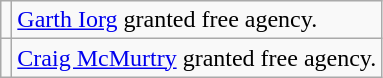<table class="wikitable">
<tr>
<td></td>
<td><a href='#'>Garth Iorg</a> granted free agency.</td>
</tr>
<tr>
<td></td>
<td><a href='#'>Craig McMurtry</a> granted free agency.</td>
</tr>
</table>
